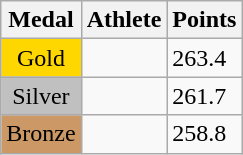<table class="wikitable">
<tr>
<th>Medal</th>
<th>Athlete</th>
<th>Points</th>
</tr>
<tr>
<td style="text-align:center;background-color:gold;">Gold</td>
<td></td>
<td>263.4</td>
</tr>
<tr>
<td style="text-align:center;background-color:silver;">Silver</td>
<td></td>
<td>261.7</td>
</tr>
<tr>
<td style="text-align:center;background-color:#CC9966;">Bronze</td>
<td></td>
<td>258.8</td>
</tr>
</table>
